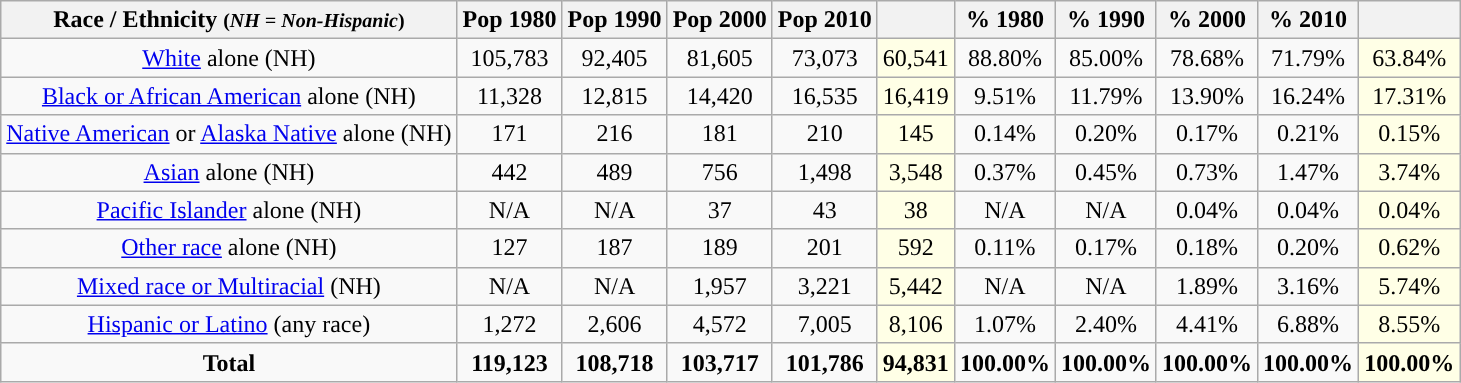<table class="wikitable" style="text-align:center;">
<tr>
<th>Race / Ethnicity <small>(<em>NH = Non-Hispanic</em>)</small></th>
<th>Pop 1980</th>
<th>Pop 1990</th>
<th>Pop 2000</th>
<th>Pop 2010</th>
<th></th>
<th>% 1980</th>
<th>% 1990</th>
<th>% 2000</th>
<th>% 2010</th>
<th></th>
</tr>
<tr>
<td><a href='#'>White</a> alone (NH)</td>
<td>105,783</td>
<td>92,405</td>
<td>81,605</td>
<td>73,073</td>
<td style='background: #ffffe6;'>60,541</td>
<td>88.80%</td>
<td>85.00%</td>
<td>78.68%</td>
<td>71.79%</td>
<td style='background: #ffffe6;'>63.84%</td>
</tr>
<tr>
<td><a href='#'>Black or African American</a> alone (NH)</td>
<td>11,328</td>
<td>12,815</td>
<td>14,420</td>
<td>16,535</td>
<td style='background: #ffffe6;'>16,419</td>
<td>9.51%</td>
<td>11.79%</td>
<td>13.90%</td>
<td>16.24%</td>
<td style='background: #ffffe6;'>17.31%</td>
</tr>
<tr>
<td><a href='#'>Native American</a> or <a href='#'>Alaska Native</a> alone (NH)</td>
<td>171</td>
<td>216</td>
<td>181</td>
<td>210</td>
<td style='background: #ffffe6;'>145</td>
<td>0.14%</td>
<td>0.20%</td>
<td>0.17%</td>
<td>0.21%</td>
<td style='background: #ffffe6;'>0.15%</td>
</tr>
<tr>
<td><a href='#'>Asian</a> alone (NH)</td>
<td>442</td>
<td>489</td>
<td>756</td>
<td>1,498</td>
<td style='background: #ffffe6;'>3,548</td>
<td>0.37%</td>
<td>0.45%</td>
<td>0.73%</td>
<td>1.47%</td>
<td style='background: #ffffe6;'>3.74%</td>
</tr>
<tr>
<td><a href='#'>Pacific Islander</a> alone (NH)</td>
<td>N/A</td>
<td>N/A</td>
<td>37</td>
<td>43</td>
<td style='background: #ffffe6;'>38</td>
<td>N/A</td>
<td>N/A</td>
<td>0.04%</td>
<td>0.04%</td>
<td style='background: #ffffe6;'>0.04%</td>
</tr>
<tr>
<td><a href='#'>Other race</a> alone (NH)</td>
<td>127</td>
<td>187</td>
<td>189</td>
<td>201</td>
<td style='background: #ffffe6;'>592</td>
<td>0.11%</td>
<td>0.17%</td>
<td>0.18%</td>
<td>0.20%</td>
<td style='background: #ffffe6;'>0.62%</td>
</tr>
<tr>
<td><a href='#'>Mixed race or Multiracial</a> (NH)</td>
<td>N/A</td>
<td>N/A</td>
<td>1,957</td>
<td>3,221</td>
<td style='background: #ffffe6;'>5,442</td>
<td>N/A</td>
<td>N/A</td>
<td>1.89%</td>
<td>3.16%</td>
<td style='background: #ffffe6;'>5.74%</td>
</tr>
<tr>
<td><a href='#'>Hispanic or Latino</a> (any race)</td>
<td>1,272</td>
<td>2,606</td>
<td>4,572</td>
<td>7,005</td>
<td style='background: #ffffe6;'>8,106</td>
<td>1.07%</td>
<td>2.40%</td>
<td>4.41%</td>
<td>6.88%</td>
<td style='background: #ffffe6;'>8.55%</td>
</tr>
<tr>
<td><strong>Total</strong></td>
<td><strong>119,123</strong></td>
<td><strong>108,718</strong></td>
<td><strong>103,717</strong></td>
<td><strong>101,786</strong></td>
<td style='background: #ffffe6;'><strong>94,831</strong></td>
<td><strong>100.00%</strong></td>
<td><strong>100.00%</strong></td>
<td><strong>100.00%</strong></td>
<td><strong>100.00%</strong></td>
<td style='background: #ffffe6;'><strong>100.00%</strong></td>
</tr>
</table>
